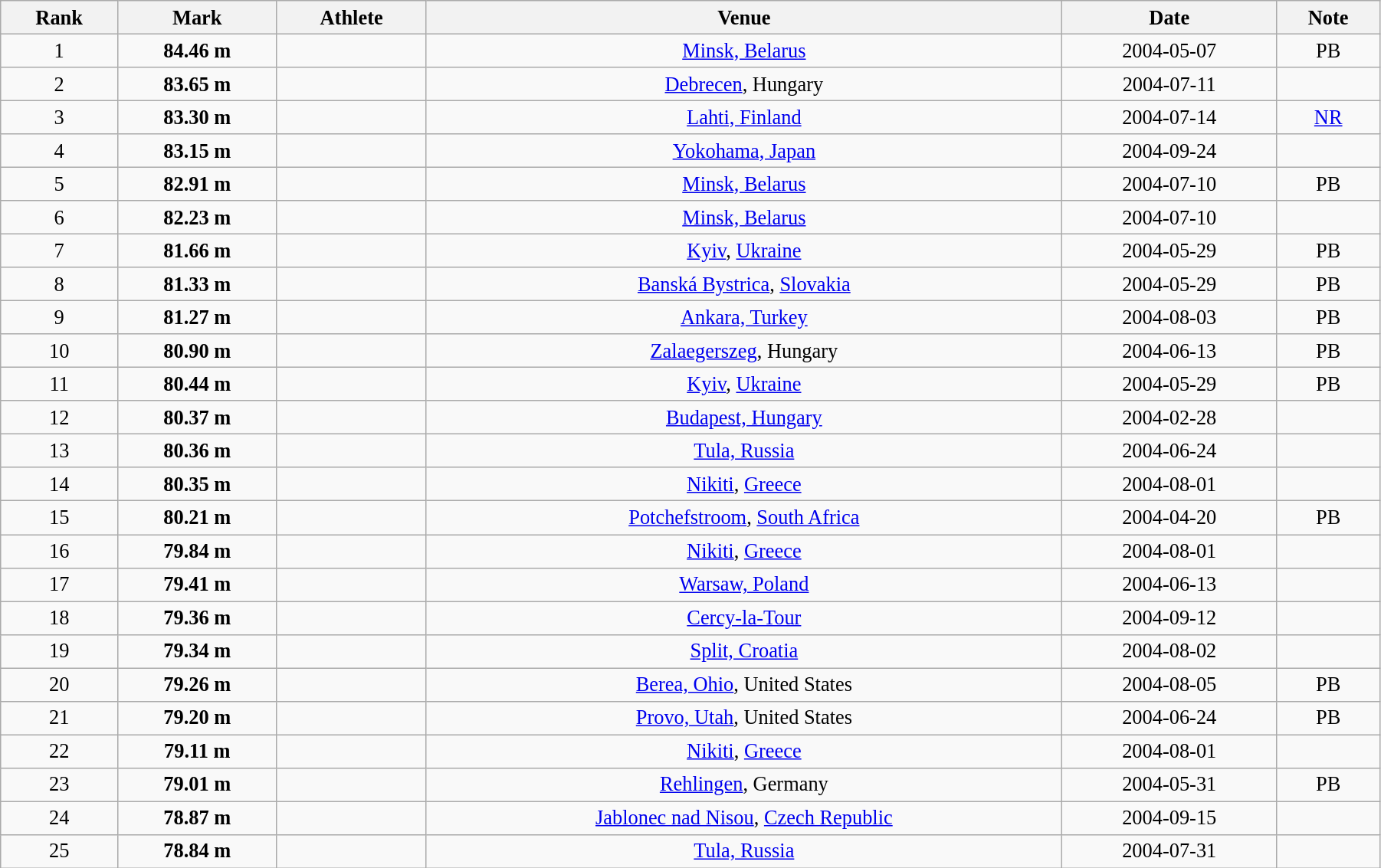<table class="wikitable" style=" text-align:center; font-size:110%;" width="95%">
<tr>
<th>Rank</th>
<th>Mark</th>
<th>Athlete</th>
<th>Venue</th>
<th>Date</th>
<th>Note</th>
</tr>
<tr>
<td>1</td>
<td><strong>84.46 m</strong></td>
<td align=left></td>
<td><a href='#'>Minsk, Belarus</a></td>
<td>2004-05-07</td>
<td>PB</td>
</tr>
<tr>
<td>2</td>
<td><strong>83.65 m</strong></td>
<td align=left></td>
<td><a href='#'>Debrecen</a>, Hungary</td>
<td>2004-07-11</td>
<td></td>
</tr>
<tr>
<td>3</td>
<td><strong>83.30 m</strong></td>
<td align=left></td>
<td><a href='#'>Lahti, Finland</a></td>
<td>2004-07-14</td>
<td><a href='#'>NR</a></td>
</tr>
<tr>
<td>4</td>
<td><strong>83.15 m</strong></td>
<td align=left></td>
<td><a href='#'>Yokohama, Japan</a></td>
<td>2004-09-24</td>
<td></td>
</tr>
<tr>
<td>5</td>
<td><strong>82.91 m</strong></td>
<td align=left></td>
<td><a href='#'>Minsk, Belarus</a></td>
<td>2004-07-10</td>
<td>PB</td>
</tr>
<tr>
<td>6</td>
<td><strong>82.23 m</strong></td>
<td align=left></td>
<td><a href='#'>Minsk, Belarus</a></td>
<td>2004-07-10</td>
<td></td>
</tr>
<tr>
<td>7</td>
<td><strong>81.66 m</strong></td>
<td align=left></td>
<td><a href='#'>Kyiv</a>, <a href='#'>Ukraine</a></td>
<td>2004-05-29</td>
<td>PB</td>
</tr>
<tr>
<td>8</td>
<td><strong>81.33 m</strong></td>
<td align=left></td>
<td><a href='#'>Banská Bystrica</a>, <a href='#'>Slovakia</a></td>
<td>2004-05-29</td>
<td>PB</td>
</tr>
<tr>
<td>9</td>
<td><strong>81.27 m</strong></td>
<td align=left></td>
<td><a href='#'>Ankara, Turkey</a></td>
<td>2004-08-03</td>
<td>PB</td>
</tr>
<tr>
<td>10</td>
<td><strong>80.90 m</strong></td>
<td align=left></td>
<td><a href='#'>Zalaegerszeg</a>, Hungary</td>
<td>2004-06-13</td>
<td>PB</td>
</tr>
<tr>
<td>11</td>
<td><strong>80.44 m</strong></td>
<td align=left></td>
<td><a href='#'>Kyiv</a>, <a href='#'>Ukraine</a></td>
<td>2004-05-29</td>
<td>PB</td>
</tr>
<tr>
<td>12</td>
<td><strong>80.37 m</strong></td>
<td align=left></td>
<td><a href='#'>Budapest, Hungary</a></td>
<td>2004-02-28</td>
<td></td>
</tr>
<tr>
<td>13</td>
<td><strong>80.36 m</strong></td>
<td align=left></td>
<td><a href='#'>Tula, Russia</a></td>
<td>2004-06-24</td>
<td></td>
</tr>
<tr>
<td>14</td>
<td><strong>80.35 m</strong></td>
<td align=left></td>
<td><a href='#'>Nikiti</a>, <a href='#'>Greece</a></td>
<td>2004-08-01</td>
<td></td>
</tr>
<tr>
<td>15</td>
<td><strong>80.21 m</strong></td>
<td align=left></td>
<td><a href='#'>Potchefstroom</a>, <a href='#'>South Africa</a></td>
<td>2004-04-20</td>
<td>PB</td>
</tr>
<tr>
<td>16</td>
<td><strong>79.84 m</strong></td>
<td align=left></td>
<td><a href='#'>Nikiti</a>, <a href='#'>Greece</a></td>
<td>2004-08-01</td>
<td></td>
</tr>
<tr>
<td>17</td>
<td><strong>79.41 m</strong></td>
<td align=left></td>
<td><a href='#'>Warsaw, Poland</a></td>
<td>2004-06-13</td>
<td></td>
</tr>
<tr>
<td>18</td>
<td><strong>79.36 m</strong></td>
<td align=left></td>
<td><a href='#'>Cercy-la-Tour</a></td>
<td>2004-09-12</td>
<td></td>
</tr>
<tr>
<td>19</td>
<td><strong>79.34 m</strong></td>
<td align=left></td>
<td><a href='#'>Split, Croatia</a></td>
<td>2004-08-02</td>
<td></td>
</tr>
<tr>
<td>20</td>
<td><strong>79.26 m</strong></td>
<td align=left></td>
<td><a href='#'>Berea, Ohio</a>, United States</td>
<td>2004-08-05</td>
<td>PB</td>
</tr>
<tr>
<td>21</td>
<td><strong>79.20 m</strong></td>
<td align=left></td>
<td><a href='#'>Provo, Utah</a>, United States</td>
<td>2004-06-24</td>
<td>PB</td>
</tr>
<tr>
<td>22</td>
<td><strong>79.11 m</strong></td>
<td align=left></td>
<td><a href='#'>Nikiti</a>, <a href='#'>Greece</a></td>
<td>2004-08-01</td>
<td></td>
</tr>
<tr>
<td>23</td>
<td><strong>79.01 m</strong></td>
<td align=left></td>
<td><a href='#'>Rehlingen</a>, Germany</td>
<td>2004-05-31</td>
<td>PB</td>
</tr>
<tr>
<td>24</td>
<td><strong>78.87 m</strong></td>
<td align=left></td>
<td><a href='#'>Jablonec nad Nisou</a>, <a href='#'>Czech Republic</a></td>
<td>2004-09-15</td>
<td></td>
</tr>
<tr>
<td>25</td>
<td><strong>78.84 m</strong></td>
<td align=left></td>
<td><a href='#'>Tula, Russia</a></td>
<td>2004-07-31</td>
<td></td>
</tr>
</table>
